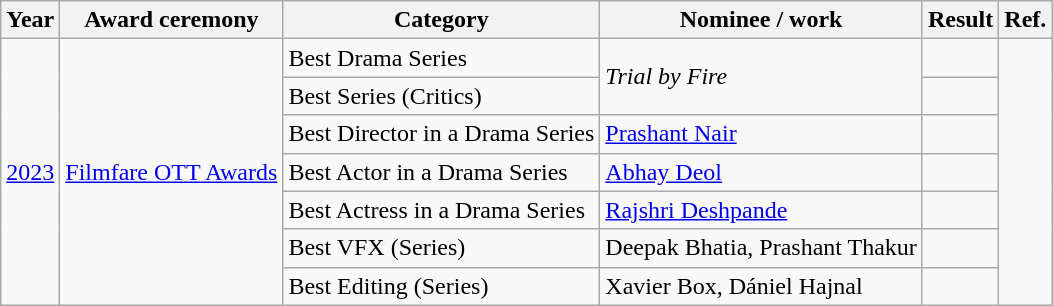<table class="wikitable">
<tr>
<th>Year</th>
<th>Award ceremony</th>
<th>Category</th>
<th>Nominee / work</th>
<th>Result</th>
<th>Ref.</th>
</tr>
<tr>
<td rowspan="7"><a href='#'>2023</a></td>
<td rowspan="7"><a href='#'>Filmfare OTT Awards</a></td>
<td>Best Drama Series</td>
<td rowspan="2"><em>Trial by Fire</em></td>
<td></td>
<td rowspan="7"></td>
</tr>
<tr>
<td>Best Series (Critics)</td>
<td></td>
</tr>
<tr>
<td>Best Director in a Drama Series</td>
<td><a href='#'>Prashant Nair</a></td>
<td></td>
</tr>
<tr>
<td>Best Actor in a Drama Series</td>
<td><a href='#'>Abhay Deol</a></td>
<td></td>
</tr>
<tr>
<td>Best Actress in a Drama Series</td>
<td><a href='#'>Rajshri Deshpande</a></td>
<td></td>
</tr>
<tr>
<td>Best VFX (Series)</td>
<td>Deepak Bhatia, Prashant Thakur</td>
<td></td>
</tr>
<tr>
<td>Best Editing (Series)</td>
<td>Xavier Box, Dániel Hajnal</td>
<td></td>
</tr>
</table>
